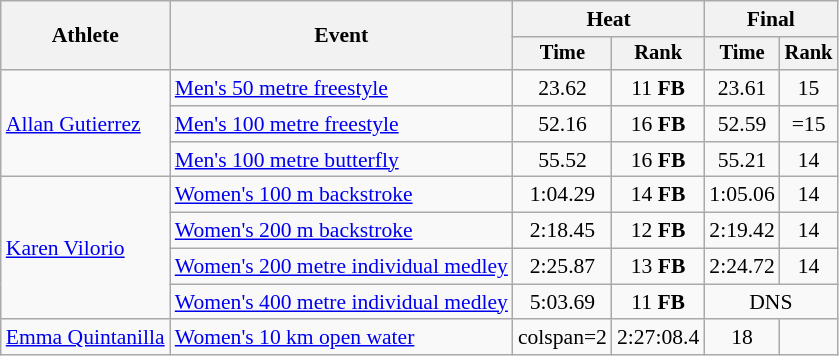<table class=wikitable style="font-size:90%">
<tr>
<th rowspan="2">Athlete</th>
<th rowspan="2">Event</th>
<th colspan="2">Heat</th>
<th colspan="2">Final</th>
</tr>
<tr style="font-size:95%">
<th>Time</th>
<th>Rank</th>
<th>Time</th>
<th>Rank</th>
</tr>
<tr align=center>
<td align=left rowspan="3"><a href='#'>Allan Gutierrez</a></td>
<td align=left><a href='#'>Men's 50 metre freestyle</a></td>
<td>23.62</td>
<td>11 <strong>FB</strong></td>
<td>23.61</td>
<td>15</td>
</tr>
<tr align=center>
<td align=left><a href='#'>Men's 100 metre freestyle</a></td>
<td>52.16</td>
<td>16 <strong>FB</strong></td>
<td>52.59</td>
<td>=15</td>
</tr>
<tr align=center>
<td align=left><a href='#'>Men's 100 metre butterfly</a></td>
<td>55.52</td>
<td>16 <strong>FB</strong></td>
<td>55.21</td>
<td>14</td>
</tr>
<tr align=center>
<td align=left rowspan="4"><a href='#'>Karen Vilorio</a></td>
<td align=left><a href='#'>Women's 100 m backstroke</a></td>
<td>1:04.29</td>
<td>14 <strong>FB</strong></td>
<td>1:05.06</td>
<td>14</td>
</tr>
<tr align=center>
<td align=left><a href='#'>Women's 200 m backstroke</a></td>
<td>2:18.45</td>
<td>12 <strong>FB</strong></td>
<td>2:19.42</td>
<td>14</td>
</tr>
<tr align=center>
<td align=left><a href='#'>Women's 200 metre individual medley</a></td>
<td>2:25.87</td>
<td>13 <strong>FB</strong></td>
<td>2:24.72</td>
<td>14</td>
</tr>
<tr align=center>
<td align=left><a href='#'>Women's 400 metre individual medley</a></td>
<td>5:03.69</td>
<td>11 <strong>FB</strong></td>
<td colspan="2" align="center">DNS</td>
</tr>
<tr align=center>
<td align=left><a href='#'>Emma Quintanilla</a></td>
<td align=left><a href='#'>Women's 10 km open water</a></td>
<td>colspan=2 </td>
<td>2:27:08.4</td>
<td>18</td>
</tr>
</table>
